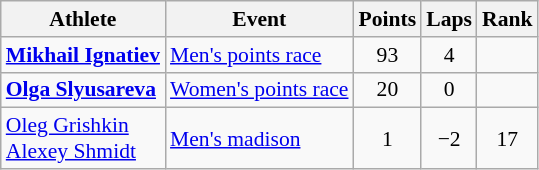<table class=wikitable style="font-size:90%">
<tr>
<th>Athlete</th>
<th>Event</th>
<th>Points</th>
<th>Laps</th>
<th>Rank</th>
</tr>
<tr align=center>
<td align=left><strong><a href='#'>Mikhail Ignatiev</a></strong></td>
<td align=left><a href='#'>Men's points race</a></td>
<td>93</td>
<td>4</td>
<td></td>
</tr>
<tr align=center>
<td align=left><strong><a href='#'>Olga Slyusareva</a></strong></td>
<td align=left><a href='#'>Women's points race</a></td>
<td>20</td>
<td>0</td>
<td></td>
</tr>
<tr align=center>
<td align=left><a href='#'>Oleg Grishkin</a><br><a href='#'>Alexey Shmidt</a></td>
<td align=left><a href='#'>Men's madison</a></td>
<td>1</td>
<td>−2</td>
<td>17</td>
</tr>
</table>
